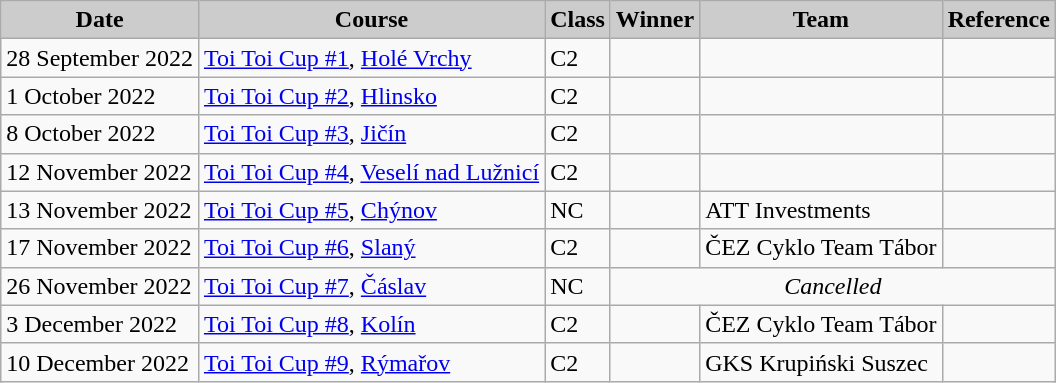<table class="wikitable sortable alternance ">
<tr>
<th scope="col" style="background-color:#CCCCCC;">Date</th>
<th scope="col" style="background-color:#CCCCCC;">Course</th>
<th scope="col" style="background-color:#CCCCCC;">Class</th>
<th scope="col" style="background-color:#CCCCCC;">Winner</th>
<th scope="col" style="background-color:#CCCCCC;">Team</th>
<th scope="col" style="background-color:#CCCCCC;">Reference</th>
</tr>
<tr>
<td>28 September 2022</td>
<td> <a href='#'>Toi Toi Cup #1</a>, <a href='#'>Holé Vrchy</a></td>
<td>C2</td>
<td></td>
<td></td>
<td></td>
</tr>
<tr>
<td>1 October 2022</td>
<td> <a href='#'>Toi Toi Cup #2</a>, <a href='#'>Hlinsko</a></td>
<td>C2</td>
<td></td>
<td></td>
<td></td>
</tr>
<tr>
<td>8 October 2022</td>
<td> <a href='#'>Toi Toi Cup #3</a>, <a href='#'>Jičín</a></td>
<td>C2</td>
<td></td>
<td></td>
<td></td>
</tr>
<tr>
<td>12 November 2022</td>
<td> <a href='#'>Toi Toi Cup #4</a>, <a href='#'>Veselí nad Lužnicí</a></td>
<td>C2</td>
<td></td>
<td></td>
<td></td>
</tr>
<tr>
<td>13 November 2022</td>
<td> <a href='#'>Toi Toi Cup #5</a>, <a href='#'>Chýnov</a></td>
<td>NC</td>
<td></td>
<td>ATT Investments</td>
<td></td>
</tr>
<tr>
<td>17 November 2022</td>
<td> <a href='#'>Toi Toi Cup #6</a>, <a href='#'>Slaný</a></td>
<td>C2</td>
<td></td>
<td>ČEZ Cyklo Team Tábor</td>
<td></td>
</tr>
<tr>
<td>26 November 2022</td>
<td> <a href='#'>Toi Toi Cup #7</a>, <a href='#'>Čáslav</a></td>
<td>NC</td>
<td colspan="3" align="center"><em>Cancelled</em></td>
</tr>
<tr>
<td>3 December 2022</td>
<td> <a href='#'>Toi Toi Cup #8</a>, <a href='#'>Kolín</a></td>
<td>C2</td>
<td></td>
<td>ČEZ Cyklo Team Tábor</td>
<td></td>
</tr>
<tr>
<td>10 December 2022</td>
<td> <a href='#'>Toi Toi Cup #9</a>, <a href='#'>Rýmařov</a></td>
<td>C2</td>
<td></td>
<td>GKS Krupiński Suszec</td>
<td></td>
</tr>
</table>
